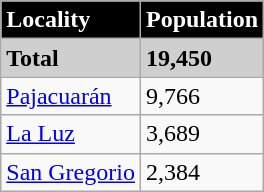<table class="wikitable">
<tr style="background:#000000; color:#FFFFFF;">
<td><strong>Locality</strong></td>
<td><strong>Population</strong></td>
</tr>
<tr style="background:#CFCFCF;">
<td><strong>Total</strong></td>
<td><strong>19,450</strong></td>
</tr>
<tr>
<td><a href='#'>Pajacuarán</a></td>
<td>9,766</td>
</tr>
<tr>
<td><a href='#'>La Luz</a></td>
<td>3,689</td>
</tr>
<tr>
<td><a href='#'>San Gregorio</a></td>
<td>2,384</td>
</tr>
</table>
